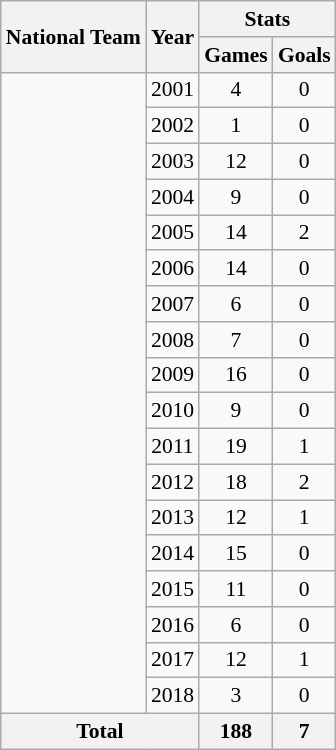<table class="wikitable" style="font-size:90%; text-align: center">
<tr>
<th rowspan=2>National Team</th>
<th rowspan=2>Year</th>
<th colspan=2>Stats</th>
</tr>
<tr>
<th>Games</th>
<th>Goals</th>
</tr>
<tr>
<td rowspan=18></td>
<td>2001</td>
<td>4</td>
<td>0</td>
</tr>
<tr>
<td>2002</td>
<td>1</td>
<td>0</td>
</tr>
<tr>
<td>2003</td>
<td>12</td>
<td>0</td>
</tr>
<tr>
<td>2004</td>
<td>9</td>
<td>0</td>
</tr>
<tr>
<td>2005</td>
<td>14</td>
<td>2</td>
</tr>
<tr>
<td>2006</td>
<td>14</td>
<td>0</td>
</tr>
<tr>
<td>2007</td>
<td>6</td>
<td>0</td>
</tr>
<tr>
<td>2008</td>
<td>7</td>
<td>0</td>
</tr>
<tr>
<td>2009</td>
<td>16</td>
<td>0</td>
</tr>
<tr>
<td>2010</td>
<td>9</td>
<td>0</td>
</tr>
<tr>
<td>2011</td>
<td>19</td>
<td>1</td>
</tr>
<tr>
<td>2012</td>
<td>18</td>
<td>2</td>
</tr>
<tr>
<td>2013</td>
<td>12</td>
<td>1</td>
</tr>
<tr>
<td>2014</td>
<td>15</td>
<td>0</td>
</tr>
<tr>
<td>2015</td>
<td>11</td>
<td>0</td>
</tr>
<tr>
<td>2016</td>
<td>6</td>
<td>0</td>
</tr>
<tr>
<td>2017</td>
<td>12</td>
<td>1</td>
</tr>
<tr>
<td>2018</td>
<td>3</td>
<td>0</td>
</tr>
<tr>
<th colspan=2>Total</th>
<th>188</th>
<th>7</th>
</tr>
</table>
